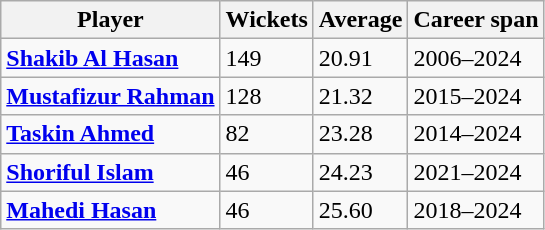<table class="wikitable">
<tr>
<th>Player</th>
<th>Wickets</th>
<th>Average</th>
<th>Career span</th>
</tr>
<tr>
<td><strong><a href='#'>Shakib Al Hasan</a></strong></td>
<td>149</td>
<td>20.91</td>
<td>2006–2024</td>
</tr>
<tr>
<td><strong><a href='#'>Mustafizur Rahman</a></strong></td>
<td>128</td>
<td>21.32</td>
<td>2015–2024</td>
</tr>
<tr>
<td><strong><a href='#'>Taskin Ahmed</a></strong></td>
<td>82</td>
<td>23.28</td>
<td>2014–2024</td>
</tr>
<tr>
<td><strong><a href='#'>Shoriful Islam</a></strong></td>
<td>46</td>
<td>24.23</td>
<td>2021–2024</td>
</tr>
<tr>
<td><strong><a href='#'>Mahedi Hasan</a></strong></td>
<td>46</td>
<td>25.60</td>
<td>2018–2024</td>
</tr>
</table>
